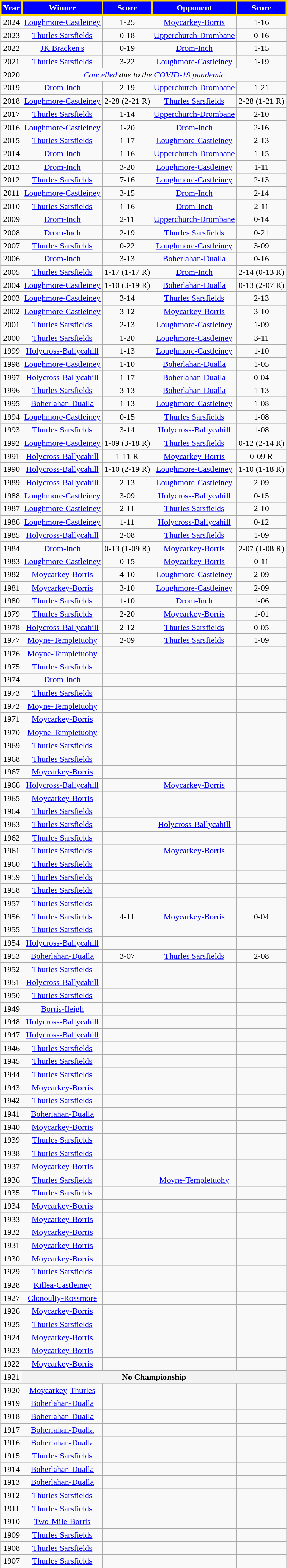<table class="wikitable" style="text-align:center;">
<tr>
<th style="background:blue;color:white;border:3px solid gold">Year</th>
<th style="background:blue;color:white;border:3px solid gold">Winner</th>
<th style="background:blue;color:white;border:3px solid gold">Score</th>
<th style="background:blue;color:white;border:3px solid gold">Opponent</th>
<th style="background:blue;color:white;border:3px solid gold">Score</th>
</tr>
<tr>
<td>2024</td>
<td><a href='#'>Loughmore-Castleiney</a></td>
<td>1-25</td>
<td><a href='#'>Moycarkey-Borris</a></td>
<td>1-16</td>
</tr>
<tr>
<td>2023</td>
<td><a href='#'>Thurles Sarsfields</a></td>
<td>0-18</td>
<td><a href='#'>Upperchurch-Drombane</a></td>
<td>0-16</td>
</tr>
<tr>
<td>2022</td>
<td><a href='#'>JK Bracken's</a></td>
<td>0-19</td>
<td><a href='#'>Drom-Inch</a></td>
<td>1-15</td>
</tr>
<tr>
<td>2021</td>
<td><a href='#'>Thurles Sarsfields</a></td>
<td>3-22</td>
<td><a href='#'>Loughmore-Castleiney</a></td>
<td>1-19</td>
</tr>
<tr>
<td>2020</td>
<td colspan=4 align=center><em><a href='#'>Cancelled</a> due to the <a href='#'>COVID-19 pandemic</a></em></td>
</tr>
<tr>
<td>2019</td>
<td><a href='#'>Drom-Inch</a></td>
<td>2-19</td>
<td><a href='#'>Upperchurch-Drombane</a></td>
<td>1-21</td>
</tr>
<tr>
<td>2018</td>
<td><a href='#'>Loughmore-Castleiney</a></td>
<td>2-28 (2-21 R)</td>
<td><a href='#'>Thurles Sarsfields</a></td>
<td>2-28 (1-21 R)</td>
</tr>
<tr>
<td>2017</td>
<td><a href='#'>Thurles Sarsfields</a></td>
<td>1-14</td>
<td><a href='#'>Upperchurch-Drombane</a></td>
<td>2-10</td>
</tr>
<tr>
<td>2016</td>
<td><a href='#'>Loughmore-Castleiney</a></td>
<td>1-20</td>
<td><a href='#'>Drom-Inch</a></td>
<td>2-16</td>
</tr>
<tr>
<td>2015</td>
<td><a href='#'>Thurles Sarsfields</a></td>
<td>1-17</td>
<td><a href='#'>Loughmore-Castleiney</a></td>
<td>2-13</td>
</tr>
<tr>
<td>2014</td>
<td><a href='#'>Drom-Inch</a></td>
<td>1-16</td>
<td><a href='#'>Upperchurch-Drombane</a></td>
<td>1-15</td>
</tr>
<tr>
<td>2013</td>
<td><a href='#'>Drom-Inch</a></td>
<td>3-20</td>
<td><a href='#'>Loughmore-Castleiney</a></td>
<td>1-11</td>
</tr>
<tr>
<td>2012</td>
<td><a href='#'>Thurles Sarsfields</a></td>
<td>7-16</td>
<td><a href='#'>Loughmore-Castleiney</a></td>
<td>2-13</td>
</tr>
<tr>
<td>2011</td>
<td><a href='#'>Loughmore-Castleiney</a></td>
<td>3-15</td>
<td><a href='#'>Drom-Inch</a></td>
<td>2-14</td>
</tr>
<tr>
<td>2010</td>
<td><a href='#'>Thurles Sarsfields</a></td>
<td>1-16</td>
<td><a href='#'>Drom-Inch</a></td>
<td>2-11</td>
</tr>
<tr>
<td>2009</td>
<td><a href='#'>Drom-Inch</a></td>
<td>2-11</td>
<td><a href='#'>Upperchurch-Drombane</a></td>
<td>0-14</td>
</tr>
<tr>
<td>2008</td>
<td><a href='#'>Drom-Inch</a></td>
<td>2-19</td>
<td><a href='#'>Thurles Sarsfields</a></td>
<td>0-21</td>
</tr>
<tr>
<td>2007</td>
<td><a href='#'>Thurles Sarsfields</a></td>
<td>0-22</td>
<td><a href='#'>Loughmore-Castleiney</a></td>
<td>3-09</td>
</tr>
<tr>
<td>2006</td>
<td><a href='#'>Drom-Inch</a></td>
<td>3-13</td>
<td><a href='#'>Boherlahan-Dualla</a></td>
<td>0-16</td>
</tr>
<tr>
<td>2005</td>
<td><a href='#'>Thurles Sarsfields</a></td>
<td>1-17 (1-17 R)</td>
<td><a href='#'>Drom-Inch</a></td>
<td>2-14 (0-13 R)</td>
</tr>
<tr>
<td>2004</td>
<td><a href='#'>Loughmore-Castleiney</a></td>
<td>1-10 (3-19 R)</td>
<td><a href='#'>Boherlahan-Dualla</a></td>
<td>0-13 (2-07 R)</td>
</tr>
<tr>
<td>2003</td>
<td><a href='#'>Loughmore-Castleiney</a></td>
<td>3-14</td>
<td><a href='#'>Thurles Sarsfields</a></td>
<td>2-13</td>
</tr>
<tr>
<td>2002</td>
<td><a href='#'>Loughmore-Castleiney</a></td>
<td>3-12</td>
<td><a href='#'>Moycarkey-Borris</a></td>
<td>3-10</td>
</tr>
<tr>
<td>2001</td>
<td><a href='#'>Thurles Sarsfields</a></td>
<td>2-13</td>
<td><a href='#'>Loughmore-Castleiney</a></td>
<td>1-09</td>
</tr>
<tr>
<td>2000</td>
<td><a href='#'>Thurles Sarsfields</a></td>
<td>1-20</td>
<td><a href='#'>Loughmore-Castleiney</a></td>
<td>3-11</td>
</tr>
<tr>
<td>1999</td>
<td><a href='#'>Holycross-Ballycahill</a></td>
<td>1-13</td>
<td><a href='#'>Loughmore-Castleiney</a></td>
<td>1-10</td>
</tr>
<tr>
<td>1998</td>
<td><a href='#'>Loughmore-Castleiney</a></td>
<td>1-10</td>
<td><a href='#'>Boherlahan-Dualla</a></td>
<td>1-05</td>
</tr>
<tr>
<td>1997</td>
<td><a href='#'>Holycross-Ballycahill</a></td>
<td>1-17</td>
<td><a href='#'>Boherlahan-Dualla</a></td>
<td>0-04</td>
</tr>
<tr>
<td>1996</td>
<td><a href='#'>Thurles Sarsfields</a></td>
<td>3-13</td>
<td><a href='#'>Boherlahan-Dualla</a></td>
<td>1-13</td>
</tr>
<tr>
<td>1995</td>
<td><a href='#'>Boherlahan-Dualla</a></td>
<td>1-13</td>
<td><a href='#'>Loughmore-Castleiney</a></td>
<td>1-08</td>
</tr>
<tr>
<td>1994</td>
<td><a href='#'>Loughmore-Castleiney</a></td>
<td>0-15</td>
<td><a href='#'>Thurles Sarsfields</a></td>
<td>1-08</td>
</tr>
<tr>
<td>1993</td>
<td><a href='#'>Thurles Sarsfields</a></td>
<td>3-14</td>
<td><a href='#'>Holycross-Ballycahill</a></td>
<td>1-08</td>
</tr>
<tr>
<td>1992</td>
<td><a href='#'>Loughmore-Castleiney</a></td>
<td>1-09 (3-18 R)</td>
<td><a href='#'>Thurles Sarsfields</a></td>
<td>0-12 (2-14 R)</td>
</tr>
<tr>
<td>1991</td>
<td><a href='#'>Holycross-Ballycahill</a></td>
<td>1-11 R</td>
<td><a href='#'>Moycarkey-Borris</a></td>
<td>0-09 R</td>
</tr>
<tr>
<td>1990</td>
<td><a href='#'>Holycross-Ballycahill</a></td>
<td>1-10 (2-19 R)</td>
<td><a href='#'>Loughmore-Castleiney</a></td>
<td>1-10 (1-18 R)</td>
</tr>
<tr>
<td>1989</td>
<td><a href='#'>Holycross-Ballycahill</a></td>
<td>2-13</td>
<td><a href='#'>Loughmore-Castleiney</a></td>
<td>2-09</td>
</tr>
<tr>
<td>1988</td>
<td><a href='#'>Loughmore-Castleiney</a></td>
<td>3-09</td>
<td><a href='#'>Holycross-Ballycahill</a></td>
<td>0-15</td>
</tr>
<tr>
<td>1987</td>
<td><a href='#'>Loughmore-Castleiney</a></td>
<td>2-11</td>
<td><a href='#'>Thurles Sarsfields</a></td>
<td>2-10</td>
</tr>
<tr>
<td>1986</td>
<td><a href='#'>Loughmore-Castleiney</a></td>
<td>1-11</td>
<td><a href='#'>Holycross-Ballycahill</a></td>
<td>0-12</td>
</tr>
<tr>
<td>1985</td>
<td><a href='#'>Holycross-Ballycahill</a></td>
<td>2-08</td>
<td><a href='#'>Thurles Sarsfields</a></td>
<td>1-09</td>
</tr>
<tr>
<td>1984</td>
<td><a href='#'>Drom-Inch</a></td>
<td>0-13 (1-09 R)</td>
<td><a href='#'>Moycarkey-Borris</a></td>
<td>2-07 (1-08 R)</td>
</tr>
<tr>
<td>1983</td>
<td><a href='#'>Loughmore-Castleiney</a></td>
<td>0-15</td>
<td><a href='#'>Moycarkey-Borris</a></td>
<td>0-11</td>
</tr>
<tr>
<td>1982</td>
<td><a href='#'>Moycarkey-Borris</a></td>
<td>4-10</td>
<td><a href='#'>Loughmore-Castleiney</a></td>
<td>2-09</td>
</tr>
<tr>
<td>1981</td>
<td><a href='#'>Moycarkey-Borris</a></td>
<td>3-10</td>
<td><a href='#'>Loughmore-Castleiney</a></td>
<td>2-09</td>
</tr>
<tr>
<td>1980</td>
<td><a href='#'>Thurles Sarsfields</a></td>
<td>1-10</td>
<td><a href='#'>Drom-Inch</a></td>
<td>1-06</td>
</tr>
<tr>
<td>1979</td>
<td><a href='#'>Thurles Sarsfields</a></td>
<td>2-20</td>
<td><a href='#'>Moycarkey-Borris</a></td>
<td>1-01</td>
</tr>
<tr>
<td>1978</td>
<td><a href='#'>Holycross-Ballycahill</a></td>
<td>2-12</td>
<td><a href='#'>Thurles Sarsfields</a></td>
<td>0-05</td>
</tr>
<tr>
<td>1977</td>
<td><a href='#'>Moyne-Templetuohy</a></td>
<td>2-09</td>
<td><a href='#'>Thurles Sarsfields</a></td>
<td>1-09</td>
</tr>
<tr>
<td>1976</td>
<td><a href='#'>Moyne-Templetuohy</a></td>
<td></td>
<td></td>
<td></td>
</tr>
<tr>
<td>1975</td>
<td><a href='#'>Thurles Sarsfields</a></td>
<td></td>
<td></td>
<td></td>
</tr>
<tr>
<td>1974</td>
<td><a href='#'>Drom-Inch</a></td>
<td></td>
<td></td>
<td></td>
</tr>
<tr>
<td>1973</td>
<td><a href='#'>Thurles Sarsfields</a></td>
<td></td>
<td></td>
<td></td>
</tr>
<tr>
<td>1972</td>
<td><a href='#'>Moyne-Templetuohy</a></td>
<td></td>
<td></td>
<td></td>
</tr>
<tr>
<td>1971</td>
<td><a href='#'>Moycarkey-Borris</a></td>
<td></td>
<td></td>
<td></td>
</tr>
<tr>
<td>1970</td>
<td><a href='#'>Moyne-Templetuohy</a></td>
<td></td>
<td></td>
<td></td>
</tr>
<tr>
<td>1969</td>
<td><a href='#'>Thurles Sarsfields</a></td>
<td></td>
<td></td>
<td></td>
</tr>
<tr>
<td>1968</td>
<td><a href='#'>Thurles Sarsfields</a></td>
<td></td>
<td></td>
<td></td>
</tr>
<tr>
<td>1967</td>
<td><a href='#'>Moycarkey-Borris</a></td>
<td></td>
<td></td>
<td></td>
</tr>
<tr>
<td>1966</td>
<td><a href='#'>Holycross-Ballycahill</a></td>
<td></td>
<td><a href='#'>Moycarkey-Borris</a></td>
<td></td>
</tr>
<tr>
<td>1965</td>
<td><a href='#'>Moycarkey-Borris</a></td>
<td></td>
<td></td>
<td></td>
</tr>
<tr>
<td>1964</td>
<td><a href='#'>Thurles Sarsfields</a></td>
<td></td>
<td></td>
<td></td>
</tr>
<tr>
<td>1963</td>
<td><a href='#'>Thurles Sarsfields</a></td>
<td></td>
<td><a href='#'>Holycross-Ballycahill</a></td>
<td></td>
</tr>
<tr>
<td>1962</td>
<td><a href='#'>Thurles Sarsfields</a></td>
<td></td>
<td></td>
<td></td>
</tr>
<tr>
<td>1961</td>
<td><a href='#'>Thurles Sarsfields</a></td>
<td></td>
<td><a href='#'>Moycarkey-Borris</a></td>
<td></td>
</tr>
<tr>
<td>1960</td>
<td><a href='#'>Thurles Sarsfields</a></td>
<td></td>
<td></td>
<td></td>
</tr>
<tr>
<td>1959</td>
<td><a href='#'>Thurles Sarsfields</a></td>
<td></td>
<td></td>
<td></td>
</tr>
<tr>
<td>1958</td>
<td><a href='#'>Thurles Sarsfields</a></td>
<td></td>
<td></td>
<td></td>
</tr>
<tr>
<td>1957</td>
<td><a href='#'>Thurles Sarsfields</a></td>
<td></td>
<td></td>
<td></td>
</tr>
<tr>
<td>1956</td>
<td><a href='#'>Thurles Sarsfields</a></td>
<td>4-11</td>
<td><a href='#'>Moycarkey-Borris</a></td>
<td>0-04</td>
</tr>
<tr>
<td>1955</td>
<td><a href='#'>Thurles Sarsfields</a></td>
<td></td>
<td></td>
<td></td>
</tr>
<tr>
<td>1954</td>
<td><a href='#'>Holycross-Ballycahill</a></td>
<td></td>
<td></td>
<td></td>
</tr>
<tr>
<td>1953</td>
<td><a href='#'>Boherlahan-Dualla</a></td>
<td>3-07</td>
<td><a href='#'>Thurles Sarsfields</a></td>
<td>2-08</td>
</tr>
<tr>
<td>1952</td>
<td><a href='#'>Thurles Sarsfields</a></td>
<td></td>
<td></td>
<td></td>
</tr>
<tr>
<td>1951</td>
<td><a href='#'>Holycross-Ballycahill</a></td>
<td></td>
<td></td>
<td></td>
</tr>
<tr>
<td>1950</td>
<td><a href='#'>Thurles Sarsfields</a></td>
<td></td>
<td></td>
<td></td>
</tr>
<tr>
<td>1949</td>
<td><a href='#'>Borris-Ileigh</a></td>
<td></td>
<td></td>
<td></td>
</tr>
<tr>
<td>1948</td>
<td><a href='#'>Holycross-Ballycahill</a></td>
<td></td>
<td></td>
<td></td>
</tr>
<tr>
<td>1947</td>
<td><a href='#'>Holycross-Ballycahill</a></td>
<td></td>
<td></td>
<td></td>
</tr>
<tr>
<td>1946</td>
<td><a href='#'>Thurles Sarsfields</a></td>
<td></td>
<td></td>
<td></td>
</tr>
<tr>
<td>1945</td>
<td><a href='#'>Thurles Sarsfields</a></td>
<td></td>
<td></td>
<td></td>
</tr>
<tr>
<td>1944</td>
<td><a href='#'>Thurles Sarsfields</a></td>
<td></td>
<td></td>
<td></td>
</tr>
<tr>
<td>1943</td>
<td><a href='#'>Moycarkey-Borris</a></td>
<td></td>
<td></td>
<td></td>
</tr>
<tr>
<td>1942</td>
<td><a href='#'>Thurles Sarsfields</a></td>
<td></td>
<td></td>
<td></td>
</tr>
<tr>
<td>1941</td>
<td><a href='#'>Boherlahan-Dualla</a></td>
<td></td>
<td></td>
<td></td>
</tr>
<tr>
<td>1940</td>
<td><a href='#'>Moycarkey-Borris</a></td>
<td></td>
<td></td>
<td></td>
</tr>
<tr>
<td>1939</td>
<td><a href='#'>Thurles Sarsfields</a></td>
<td></td>
<td></td>
<td></td>
</tr>
<tr>
<td>1938</td>
<td><a href='#'>Thurles Sarsfields</a></td>
<td></td>
<td></td>
<td></td>
</tr>
<tr>
<td>1937</td>
<td><a href='#'>Moycarkey-Borris</a></td>
<td></td>
<td></td>
<td></td>
</tr>
<tr>
<td>1936</td>
<td><a href='#'>Thurles Sarsfields</a></td>
<td></td>
<td><a href='#'>Moyne-Templetuohy</a></td>
<td></td>
</tr>
<tr>
<td>1935</td>
<td><a href='#'>Thurles Sarsfields</a></td>
<td></td>
<td></td>
<td></td>
</tr>
<tr>
<td>1934</td>
<td><a href='#'>Moycarkey-Borris</a></td>
<td></td>
<td></td>
<td></td>
</tr>
<tr>
<td>1933</td>
<td><a href='#'>Moycarkey-Borris</a></td>
<td></td>
<td></td>
<td></td>
</tr>
<tr>
<td>1932</td>
<td><a href='#'>Moycarkey-Borris</a></td>
<td></td>
<td></td>
<td></td>
</tr>
<tr>
<td>1931</td>
<td><a href='#'>Moycarkey-Borris</a></td>
<td></td>
<td></td>
<td></td>
</tr>
<tr>
<td>1930</td>
<td><a href='#'>Moycarkey-Borris</a></td>
<td></td>
<td></td>
<td></td>
</tr>
<tr>
<td>1929</td>
<td><a href='#'>Thurles Sarsfields</a></td>
<td></td>
<td></td>
<td></td>
</tr>
<tr>
<td>1928</td>
<td><a href='#'>Killea-Castleiney</a></td>
<td></td>
<td></td>
<td></td>
</tr>
<tr>
<td>1927</td>
<td><a href='#'>Clonoulty-Rossmore</a></td>
<td></td>
<td></td>
<td></td>
</tr>
<tr>
<td>1926</td>
<td><a href='#'>Moycarkey-Borris</a></td>
<td></td>
<td></td>
<td></td>
</tr>
<tr>
<td>1925</td>
<td><a href='#'>Thurles Sarsfields</a></td>
<td></td>
<td></td>
<td></td>
</tr>
<tr>
<td>1924</td>
<td><a href='#'>Moycarkey-Borris</a></td>
<td></td>
<td></td>
<td></td>
</tr>
<tr>
<td>1923</td>
<td><a href='#'>Moycarkey-Borris</a></td>
<td></td>
<td></td>
<td></td>
</tr>
<tr>
<td>1922</td>
<td><a href='#'>Moycarkey-Borris</a></td>
<td></td>
<td></td>
<td></td>
</tr>
<tr>
<td>1921</td>
<th colspan=4 align=center>No Championship</th>
</tr>
<tr>
<td>1920</td>
<td><a href='#'>Moycarkey</a>-<a href='#'>Thurles</a></td>
<td></td>
<td></td>
<td></td>
</tr>
<tr>
<td>1919</td>
<td><a href='#'>Boherlahan-Dualla</a></td>
<td></td>
<td></td>
<td></td>
</tr>
<tr>
<td>1918</td>
<td><a href='#'>Boherlahan-Dualla</a></td>
<td></td>
<td></td>
<td></td>
</tr>
<tr>
<td>1917</td>
<td><a href='#'>Boherlahan-Dualla</a></td>
<td></td>
<td></td>
<td></td>
</tr>
<tr>
<td>1916</td>
<td><a href='#'>Boherlahan-Dualla</a></td>
<td></td>
<td></td>
<td></td>
</tr>
<tr>
<td>1915</td>
<td><a href='#'>Thurles Sarsfields</a></td>
<td></td>
<td></td>
<td></td>
</tr>
<tr>
<td>1914</td>
<td><a href='#'>Boherlahan-Dualla</a></td>
<td></td>
<td></td>
<td></td>
</tr>
<tr>
<td>1913</td>
<td><a href='#'>Boherlahan-Dualla</a></td>
<td></td>
<td></td>
<td></td>
</tr>
<tr>
<td>1912</td>
<td><a href='#'>Thurles Sarsfields</a></td>
<td></td>
<td></td>
<td></td>
</tr>
<tr>
<td>1911</td>
<td><a href='#'>Thurles Sarsfields</a></td>
<td></td>
<td></td>
<td></td>
</tr>
<tr>
<td>1910</td>
<td><a href='#'>Two-Mile-Borris</a></td>
<td></td>
<td></td>
<td></td>
</tr>
<tr>
<td>1909</td>
<td><a href='#'>Thurles Sarsfields</a></td>
<td></td>
<td></td>
<td></td>
</tr>
<tr>
<td>1908</td>
<td><a href='#'>Thurles Sarsfields</a></td>
<td></td>
<td></td>
<td></td>
</tr>
<tr>
<td>1907</td>
<td><a href='#'>Thurles Sarsfields</a></td>
<td></td>
<td></td>
<td></td>
</tr>
<tr>
</tr>
</table>
